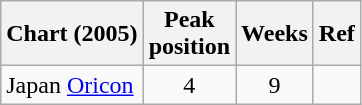<table class="wikitable">
<tr>
<th>Chart (2005)</th>
<th>Peak<br>position</th>
<th>Weeks</th>
<th>Ref</th>
</tr>
<tr>
<td>Japan <a href='#'>Oricon</a></td>
<td align="center">4</td>
<td align="center">9</td>
<td></td>
</tr>
</table>
